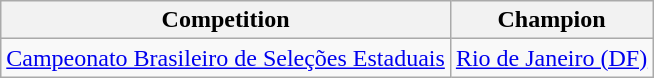<table class="wikitable">
<tr>
<th>Competition</th>
<th>Champion</th>
</tr>
<tr>
<td><a href='#'>Campeonato Brasileiro de Seleções Estaduais</a></td>
<td><a href='#'>Rio de Janeiro (DF)</a></td>
</tr>
</table>
